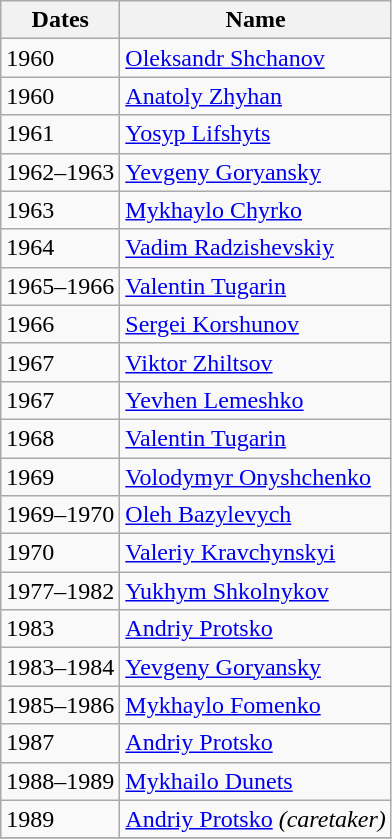<table class="wikitable">
<tr>
<th>Dates</th>
<th>Name</th>
</tr>
<tr>
<td>1960</td>
<td> <a href='#'>Oleksandr Shchanov</a></td>
</tr>
<tr>
<td>1960</td>
<td> <a href='#'>Anatoly Zhyhan</a></td>
</tr>
<tr>
<td>1961</td>
<td> <a href='#'>Yosyp Lifshyts</a></td>
</tr>
<tr>
<td>1962–1963</td>
<td> <a href='#'>Yevgeny Goryansky</a></td>
</tr>
<tr>
<td>1963</td>
<td> <a href='#'>Mykhaylo Chyrko</a></td>
</tr>
<tr>
<td>1964</td>
<td> <a href='#'>Vadim Radzishevskiy</a></td>
</tr>
<tr>
<td>1965–1966</td>
<td> <a href='#'>Valentin Tugarin</a></td>
</tr>
<tr>
<td>1966</td>
<td> <a href='#'>Sergei Korshunov</a></td>
</tr>
<tr>
<td>1967</td>
<td> <a href='#'>Viktor Zhiltsov</a></td>
</tr>
<tr>
<td>1967</td>
<td> <a href='#'>Yevhen Lemeshko</a></td>
</tr>
<tr>
<td>1968</td>
<td> <a href='#'>Valentin Tugarin</a></td>
</tr>
<tr>
<td>1969</td>
<td> <a href='#'>Volodymyr Onyshchenko</a></td>
</tr>
<tr>
<td>1969–1970</td>
<td> <a href='#'>Oleh Bazylevych</a></td>
</tr>
<tr>
<td>1970</td>
<td> <a href='#'>Valeriy Kravchynskyi</a></td>
</tr>
<tr>
<td>1977–1982</td>
<td> <a href='#'>Yukhym Shkolnykov</a></td>
</tr>
<tr>
<td>1983</td>
<td> <a href='#'>Andriy Protsko</a></td>
</tr>
<tr>
<td>1983–1984</td>
<td> <a href='#'>Yevgeny Goryansky</a></td>
</tr>
<tr>
<td>1985–1986</td>
<td> <a href='#'>Mykhaylo Fomenko</a></td>
</tr>
<tr>
<td>1987</td>
<td> <a href='#'>Andriy Protsko</a></td>
</tr>
<tr>
<td>1988–1989</td>
<td> <a href='#'>Mykhailo Dunets</a></td>
</tr>
<tr>
<td>1989</td>
<td> <a href='#'>Andriy Protsko</a> <em>(caretaker)</em></td>
</tr>
<tr>
</tr>
</table>
